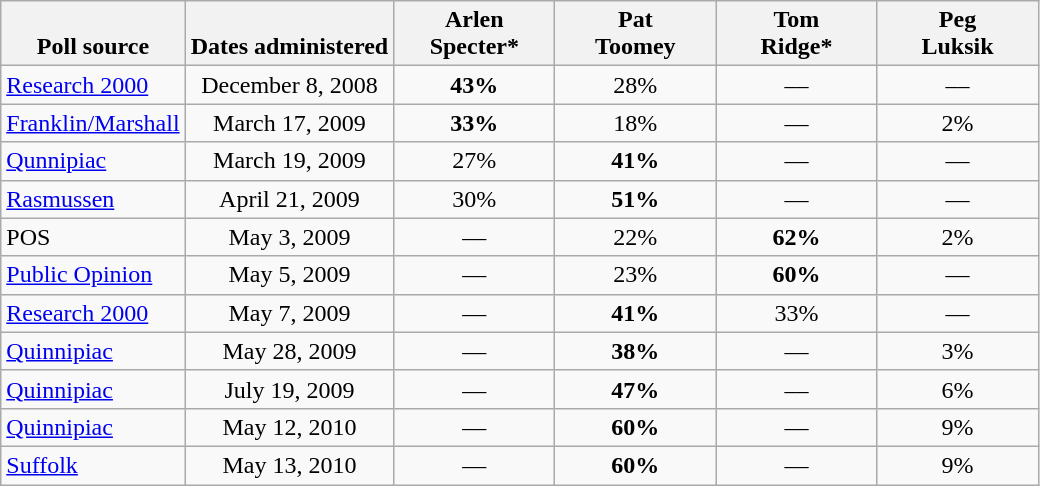<table class="wikitable" style="text-align:center">
<tr valign=bottom>
<th>Poll source</th>
<th>Dates administered</th>
<th style="width:100px;">Arlen<br>Specter*</th>
<th style="width:100px;">Pat<br>Toomey</th>
<th style="width:100px;">Tom<br>Ridge*</th>
<th style="width:100px;">Peg<br>Luksik</th>
</tr>
<tr>
<td align=left><a href='#'>Research 2000</a></td>
<td>December 8, 2008</td>
<td><strong>43%</strong></td>
<td>28%</td>
<td>––</td>
<td>––</td>
</tr>
<tr>
<td align=left><a href='#'>Franklin/Marshall</a></td>
<td>March 17, 2009</td>
<td><strong>33%</strong></td>
<td>18%</td>
<td>––</td>
<td>2%</td>
</tr>
<tr>
<td align=left><a href='#'>Qunnipiac</a></td>
<td>March 19, 2009</td>
<td>27%</td>
<td><strong>41%</strong></td>
<td>––</td>
<td>––</td>
</tr>
<tr>
<td align=left><a href='#'>Rasmussen</a></td>
<td>April 21, 2009</td>
<td>30%</td>
<td><strong>51%</strong></td>
<td>––</td>
<td>––</td>
</tr>
<tr>
<td align=left>POS</td>
<td>May 3, 2009</td>
<td>––</td>
<td>22%</td>
<td><strong>62%</strong></td>
<td>2%</td>
</tr>
<tr>
<td align=left><a href='#'>Public Opinion</a></td>
<td>May 5, 2009</td>
<td>––</td>
<td>23%</td>
<td><strong>60%</strong></td>
<td>––</td>
</tr>
<tr>
<td align=left><a href='#'>Research 2000</a></td>
<td>May 7, 2009</td>
<td>––</td>
<td><strong>41%</strong></td>
<td>33%</td>
<td>––</td>
</tr>
<tr>
<td align=left><a href='#'>Quinnipiac</a></td>
<td>May 28, 2009</td>
<td>––</td>
<td><strong>38%</strong></td>
<td>––</td>
<td>3%</td>
</tr>
<tr>
<td align=left><a href='#'>Quinnipiac</a></td>
<td>July 19, 2009</td>
<td>––</td>
<td><strong>47%</strong></td>
<td>––</td>
<td>6%</td>
</tr>
<tr>
<td align=left><a href='#'>Quinnipiac</a></td>
<td>May 12, 2010</td>
<td>––</td>
<td><strong>60%</strong></td>
<td>––</td>
<td>9%</td>
</tr>
<tr>
<td align=left><a href='#'>Suffolk</a></td>
<td>May 13, 2010</td>
<td>––</td>
<td><strong>60%</strong></td>
<td>––</td>
<td>9%</td>
</tr>
</table>
